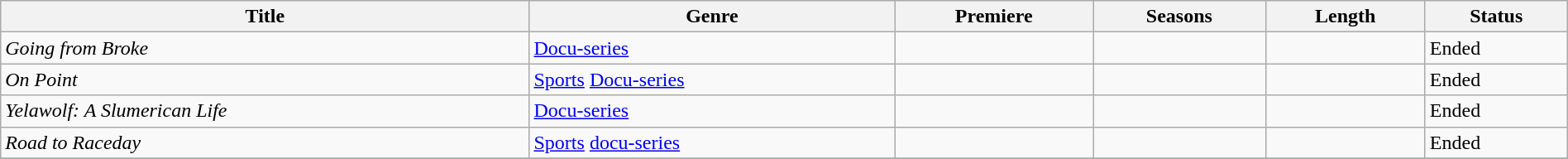<table class="wikitable sortable" style="width:100%;">
<tr>
<th>Title</th>
<th>Genre</th>
<th>Premiere</th>
<th>Seasons</th>
<th>Length</th>
<th>Status</th>
</tr>
<tr>
<td><em>Going from Broke</em></td>
<td><a href='#'>Docu-series</a></td>
<td></td>
<td></td>
<td></td>
<td>Ended</td>
</tr>
<tr>
<td><em>On Point</em></td>
<td><a href='#'>Sports</a> <a href='#'>Docu-series</a></td>
<td></td>
<td></td>
<td></td>
<td>Ended</td>
</tr>
<tr>
<td><em>Yelawolf: A Slumerican Life</em></td>
<td><a href='#'>Docu-series</a></td>
<td></td>
<td></td>
<td></td>
<td>Ended</td>
</tr>
<tr>
<td><em>Road to Raceday</em></td>
<td><a href='#'>Sports</a> <a href='#'>docu-series</a></td>
<td></td>
<td></td>
<td></td>
<td>Ended</td>
</tr>
<tr>
</tr>
<tr>
</tr>
</table>
